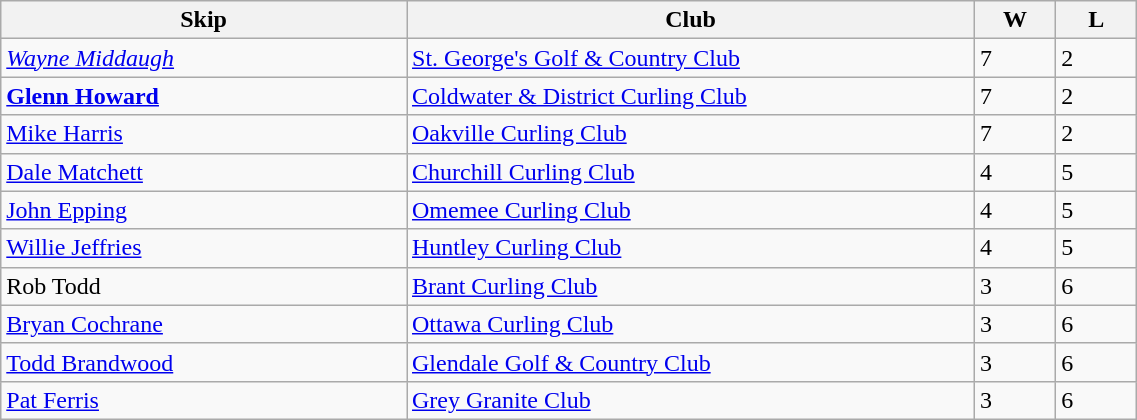<table class="wikitable" width=60%>
<tr>
<th width=25%>Skip</th>
<th width=35%>Club</th>
<th width=5%>W</th>
<th width=5%>L</th>
</tr>
<tr>
<td><em><a href='#'>Wayne Middaugh</a></em></td>
<td><a href='#'>St. George's Golf & Country Club</a></td>
<td>7</td>
<td>2</td>
</tr>
<tr>
<td><strong><a href='#'>Glenn Howard</a></strong></td>
<td><a href='#'>Coldwater & District Curling Club</a></td>
<td>7</td>
<td>2</td>
</tr>
<tr>
<td><a href='#'>Mike Harris</a></td>
<td><a href='#'>Oakville Curling Club</a></td>
<td>7</td>
<td>2</td>
</tr>
<tr>
<td><a href='#'>Dale Matchett</a></td>
<td><a href='#'>Churchill Curling Club</a></td>
<td>4</td>
<td>5</td>
</tr>
<tr>
<td><a href='#'>John Epping</a></td>
<td><a href='#'>Omemee Curling Club</a></td>
<td>4</td>
<td>5</td>
</tr>
<tr>
<td><a href='#'>Willie Jeffries</a></td>
<td><a href='#'>Huntley Curling Club</a></td>
<td>4</td>
<td>5</td>
</tr>
<tr>
<td>Rob Todd</td>
<td><a href='#'>Brant Curling Club</a></td>
<td>3</td>
<td>6</td>
</tr>
<tr>
<td><a href='#'>Bryan Cochrane</a></td>
<td><a href='#'>Ottawa Curling Club</a></td>
<td>3</td>
<td>6</td>
</tr>
<tr>
<td><a href='#'>Todd Brandwood</a></td>
<td><a href='#'>Glendale Golf & Country Club</a></td>
<td>3</td>
<td>6</td>
</tr>
<tr>
<td><a href='#'>Pat Ferris</a></td>
<td><a href='#'>Grey Granite Club</a></td>
<td>3</td>
<td>6</td>
</tr>
</table>
